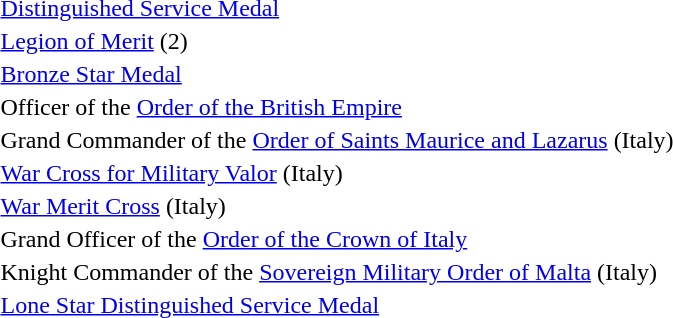<table>
<tr>
<td></td>
<td><a href='#'>Distinguished Service Medal</a></td>
</tr>
<tr>
<td></td>
<td><a href='#'>Legion of Merit</a> (2)</td>
</tr>
<tr>
<td></td>
<td><a href='#'>Bronze Star Medal</a></td>
</tr>
<tr>
<td></td>
<td>Officer of the <a href='#'>Order of the British Empire</a></td>
</tr>
<tr>
<td></td>
<td>Grand Commander of the <a href='#'>Order of Saints Maurice and Lazarus</a> (Italy)</td>
</tr>
<tr>
<td></td>
<td><a href='#'>War Cross for Military Valor</a> (Italy)</td>
</tr>
<tr>
<td></td>
<td><a href='#'>War Merit Cross</a> (Italy)</td>
</tr>
<tr>
<td></td>
<td>Grand Officer of the <a href='#'>Order of the Crown of Italy</a></td>
</tr>
<tr>
<td></td>
<td>Knight Commander of the <a href='#'>Sovereign Military Order of Malta</a> (Italy)</td>
</tr>
<tr>
<td></td>
<td><a href='#'>Lone Star Distinguished Service Medal</a></td>
</tr>
</table>
